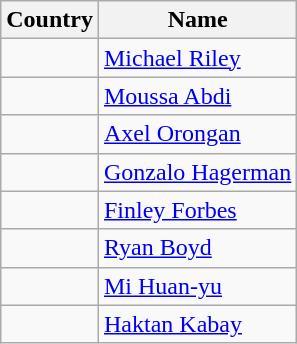<table class="wikitable">
<tr>
<th>Country</th>
<th>Name</th>
</tr>
<tr>
<td></td>
<td><a href='#'>Michael Riley</a></td>
</tr>
<tr>
<td></td>
<td><a href='#'>Moussa Abdi</a></td>
</tr>
<tr>
<td></td>
<td><a href='#'>Axel Orongan</a></td>
</tr>
<tr>
<td></td>
<td><a href='#'>Gonzalo Hagerman</a></td>
</tr>
<tr>
<td></td>
<td><a href='#'>Finley Forbes</a></td>
</tr>
<tr>
<td></td>
<td><a href='#'>Ryan Boyd</a></td>
</tr>
<tr>
<td></td>
<td><a href='#'>Mi Huan-yu</a></td>
</tr>
<tr>
<td></td>
<td><a href='#'>Haktan Kabay</a></td>
</tr>
</table>
